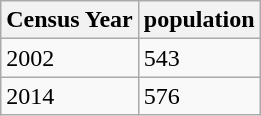<table class="wikitable">
<tr>
<th>Census Year</th>
<th>population</th>
</tr>
<tr>
<td>2002</td>
<td>543</td>
</tr>
<tr>
<td>2014</td>
<td>576</td>
</tr>
</table>
